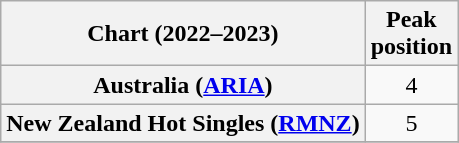<table class="wikitable sortable plainrowheaders" style="text-align:center">
<tr>
<th scope="col">Chart (2022–2023)</th>
<th scope="col">Peak<br>position</th>
</tr>
<tr>
<th scope="row">Australia (<a href='#'>ARIA</a>)</th>
<td>4</td>
</tr>
<tr>
<th scope="row">New Zealand Hot Singles (<a href='#'>RMNZ</a>)</th>
<td>5</td>
</tr>
<tr>
</tr>
</table>
